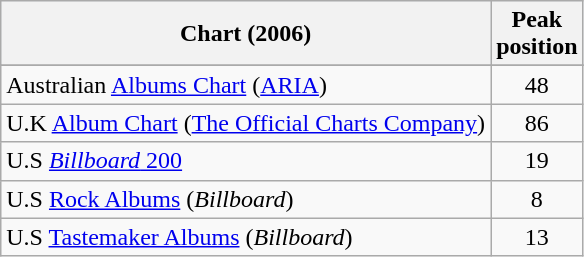<table class="wikitable sortable">
<tr style="background:#ebf5ff;">
<th style="text-align:center;">Chart (2006)</th>
<th style="text-align:center;">Peak <br>position</th>
</tr>
<tr>
</tr>
<tr>
<td>Australian <a href='#'>Albums Chart</a> (<a href='#'>ARIA</a>)</td>
<td style="text-align:center;">48</td>
</tr>
<tr>
<td>U.K <a href='#'>Album Chart</a> (<a href='#'>The Official Charts Company</a>)</td>
<td style="text-align:center;">86</td>
</tr>
<tr>
<td>U.S <a href='#'><em>Billboard</em> 200</a></td>
<td style="text-align:center;">19</td>
</tr>
<tr>
<td>U.S <a href='#'>Rock Albums</a> (<em>Billboard</em>)</td>
<td style="text-align:center;">8</td>
</tr>
<tr>
<td>U.S <a href='#'>Tastemaker Albums</a> (<em>Billboard</em>)</td>
<td style="text-align:center;">13</td>
</tr>
</table>
